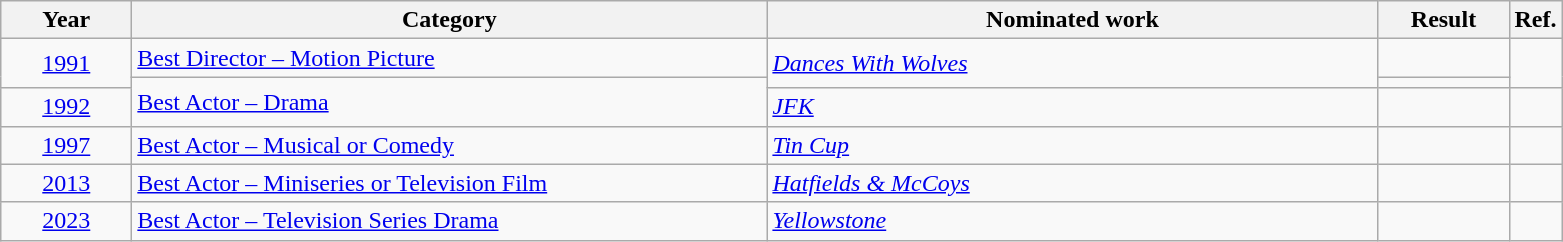<table class=wikitable>
<tr>
<th scope="col" style="width:5em;">Year</th>
<th scope="col" style="width:26em;">Category</th>
<th scope="col" style="width:25em;">Nominated work</th>
<th scope="col" style="width:5em;">Result</th>
<th>Ref.</th>
</tr>
<tr>
<td style="text-align:center;", rowspan="2"><a href='#'>1991</a></td>
<td><a href='#'>Best Director – Motion Picture</a></td>
<td rowspan="2"><em><a href='#'>Dances With Wolves</a></em></td>
<td></td>
<td rowspan="2"></td>
</tr>
<tr>
<td rowspan="2"><a href='#'>Best Actor – Drama</a></td>
<td></td>
</tr>
<tr>
<td style="text-align:center;"><a href='#'>1992</a></td>
<td><em><a href='#'>JFK</a></em></td>
<td></td>
<td></td>
</tr>
<tr>
<td style="text-align:center;"><a href='#'>1997</a></td>
<td><a href='#'>Best Actor – Musical or Comedy</a></td>
<td><em><a href='#'>Tin Cup</a></em></td>
<td></td>
<td></td>
</tr>
<tr>
<td style="text-align:center;"><a href='#'>2013</a></td>
<td><a href='#'>Best Actor – Miniseries or Television Film</a></td>
<td><em><a href='#'>Hatfields & McCoys</a></em></td>
<td></td>
<td></td>
</tr>
<tr>
<td style="text-align:center;"><a href='#'>2023</a></td>
<td><a href='#'>Best Actor – Television Series Drama</a></td>
<td><em><a href='#'>Yellowstone</a></em></td>
<td></td>
<td></td>
</tr>
</table>
